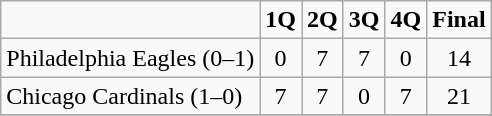<table class="wikitable" 80%>
<tr align=center>
<td></td>
<td><strong>1Q</strong></td>
<td><strong>2Q</strong></td>
<td><strong>3Q</strong></td>
<td><strong>4Q</strong></td>
<td><strong>Final</strong></td>
</tr>
<tr align=center>
<td – align=left>Philadelphia Eagles (0–1)</td>
<td>0</td>
<td>7</td>
<td>7</td>
<td>0</td>
<td>14</td>
</tr>
<tr align=center>
<td – align=left>Chicago Cardinals (1–0)</td>
<td>7</td>
<td>7</td>
<td>0</td>
<td>7</td>
<td>21</td>
</tr>
<tr align=center>
</tr>
</table>
